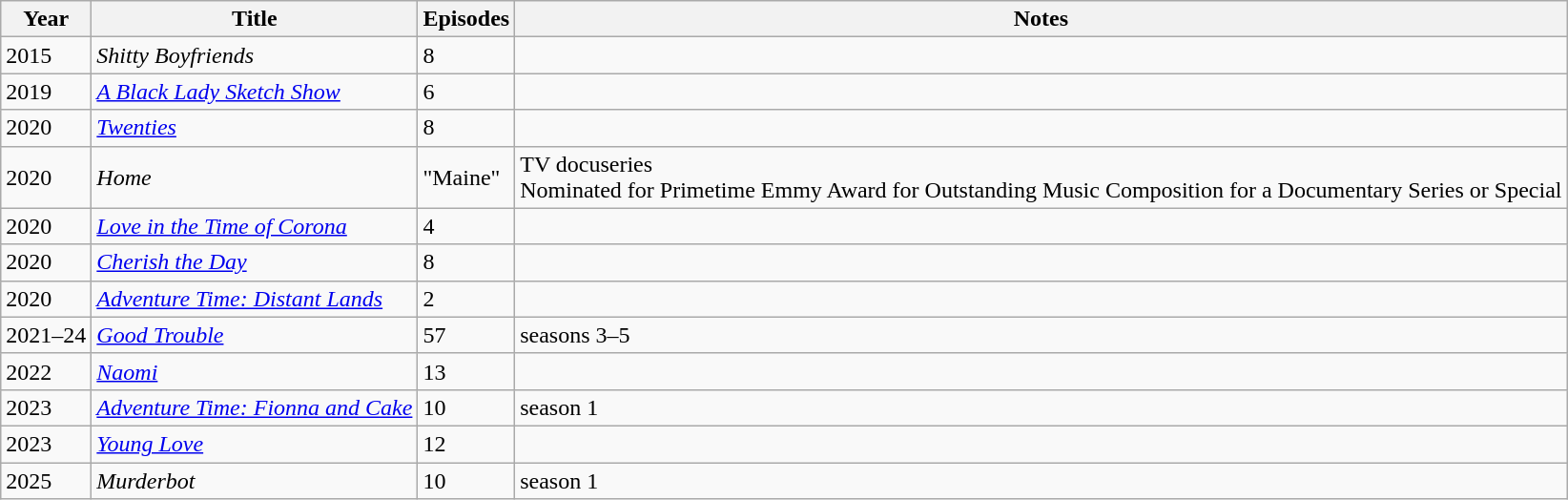<table class="wikitable">
<tr>
<th>Year</th>
<th>Title</th>
<th>Episodes</th>
<th>Notes</th>
</tr>
<tr>
<td>2015</td>
<td><em>Shitty Boyfriends</em></td>
<td>8</td>
<td></td>
</tr>
<tr>
<td>2019</td>
<td><em><a href='#'>A Black Lady Sketch Show</a></em></td>
<td>6</td>
<td></td>
</tr>
<tr>
<td>2020</td>
<td><em><a href='#'>Twenties</a></em></td>
<td>8</td>
<td></td>
</tr>
<tr>
<td>2020</td>
<td><em>Home</em></td>
<td>"Maine"</td>
<td>TV docuseries<br>Nominated for Primetime Emmy Award for Outstanding Music Composition for a Documentary Series or Special</td>
</tr>
<tr>
<td>2020</td>
<td><em><a href='#'>Love in the Time of Corona</a></em></td>
<td>4</td>
<td></td>
</tr>
<tr>
<td>2020</td>
<td><em><a href='#'>Cherish the Day</a></em></td>
<td>8</td>
<td></td>
</tr>
<tr>
<td>2020</td>
<td><em><a href='#'>Adventure Time: Distant Lands</a></em></td>
<td>2</td>
<td></td>
</tr>
<tr>
<td>2021–24</td>
<td><em><a href='#'>Good Trouble</a></em></td>
<td>57</td>
<td>seasons 3–5</td>
</tr>
<tr>
<td>2022</td>
<td><em><a href='#'>Naomi</a></em></td>
<td>13</td>
<td></td>
</tr>
<tr>
<td>2023</td>
<td><em><a href='#'>Adventure Time: Fionna and Cake</a></em></td>
<td>10</td>
<td>season 1</td>
</tr>
<tr>
<td>2023</td>
<td><em><a href='#'>Young Love</a></em></td>
<td>12</td>
<td></td>
</tr>
<tr>
<td>2025</td>
<td><em>Murderbot</em></td>
<td>10</td>
<td>season 1</td>
</tr>
</table>
